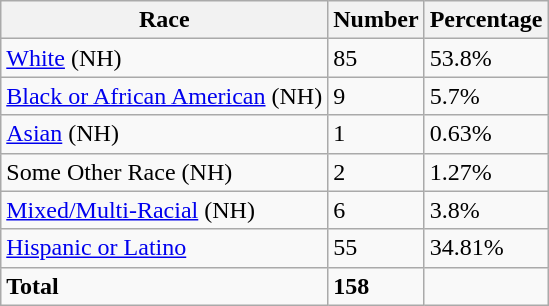<table class="wikitable">
<tr>
<th>Race</th>
<th>Number</th>
<th>Percentage</th>
</tr>
<tr>
<td><a href='#'>White</a> (NH)</td>
<td>85</td>
<td>53.8%</td>
</tr>
<tr>
<td><a href='#'>Black or African American</a> (NH)</td>
<td>9</td>
<td>5.7%</td>
</tr>
<tr>
<td><a href='#'>Asian</a> (NH)</td>
<td>1</td>
<td>0.63%</td>
</tr>
<tr>
<td>Some Other Race (NH)</td>
<td>2</td>
<td>1.27%</td>
</tr>
<tr>
<td><a href='#'>Mixed/Multi-Racial</a> (NH)</td>
<td>6</td>
<td>3.8%</td>
</tr>
<tr>
<td><a href='#'>Hispanic or Latino</a></td>
<td>55</td>
<td>34.81%</td>
</tr>
<tr>
<td><strong>Total</strong></td>
<td><strong>158</strong></td>
<td></td>
</tr>
</table>
